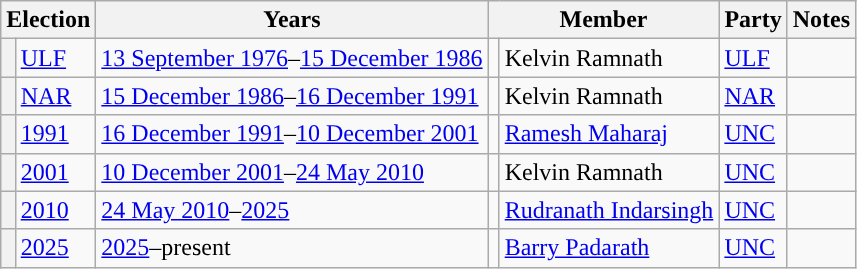<table class="wikitable sortable" style="valign:top">
<tr>
<th colspan="2">Election</th>
<th>Years</th>
<th colspan="2">Member</th>
<th>Party</th>
<th>Notes</th>
</tr>
<tr>
<th style="background-color: "></th>
<td><a href='#'>ULF</a></td>
<td><a href='#'>13 September 1976</a>–<a href='#'>15 December 1986</a></td>
<td></td>
<td>Kelvin Ramnath</td>
<td><a href='#'>ULF</a></td>
<td></td>
</tr>
<tr>
<th style="background-color: "></th>
<td><a href='#'>NAR</a></td>
<td><a href='#'>15 December 1986</a>–<a href='#'>16 December 1991</a></td>
<td></td>
<td>Kelvin Ramnath</td>
<td><a href='#'>NAR</a></td>
<td></td>
</tr>
<tr>
<th style="background-color: "></th>
<td><a href='#'>1991</a></td>
<td><a href='#'>16 December 1991</a>–<a href='#'>10 December 2001</a></td>
<td></td>
<td><a href='#'>Ramesh Maharaj</a></td>
<td><a href='#'>UNC</a></td>
<td></td>
</tr>
<tr>
<th style="background-color: "></th>
<td><a href='#'>2001</a></td>
<td><a href='#'>10 December 2001</a>–<a href='#'>24 May 2010</a></td>
<td></td>
<td>Kelvin Ramnath</td>
<td><a href='#'>UNC</a></td>
<td></td>
</tr>
<tr>
<th style="background-color: "></th>
<td><a href='#'>2010</a></td>
<td><a href='#'>24 May 2010</a>–<a href='#'>2025</a></td>
<td></td>
<td><a href='#'>Rudranath Indarsingh</a></td>
<td><a href='#'>UNC</a></td>
<td></td>
</tr>
<tr>
<th style="background-color: "></th>
<td><a href='#'>2025</a></td>
<td><a href='#'>2025</a>–present</td>
<td></td>
<td><a href='#'>Barry Padarath</a></td>
<td><a href='#'>UNC</a></td>
<td></td>
</tr>
</table>
